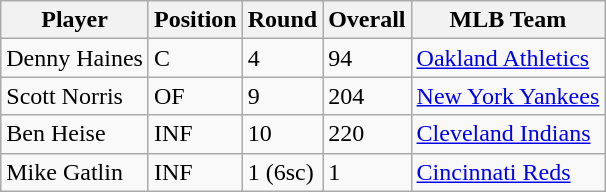<table class="wikitable">
<tr>
<th>Player</th>
<th>Position</th>
<th>Round</th>
<th>Overall</th>
<th>MLB Team</th>
</tr>
<tr>
<td>Denny Haines</td>
<td>C</td>
<td>4</td>
<td>94</td>
<td><a href='#'>Oakland Athletics</a></td>
</tr>
<tr>
<td>Scott Norris</td>
<td>OF</td>
<td>9</td>
<td>204</td>
<td><a href='#'>New York Yankees</a></td>
</tr>
<tr>
<td>Ben Heise</td>
<td>INF</td>
<td>10</td>
<td>220</td>
<td><a href='#'>Cleveland Indians</a></td>
</tr>
<tr>
<td>Mike Gatlin</td>
<td>INF</td>
<td>1 (6sc)</td>
<td>1</td>
<td><a href='#'>Cincinnati Reds</a></td>
</tr>
</table>
